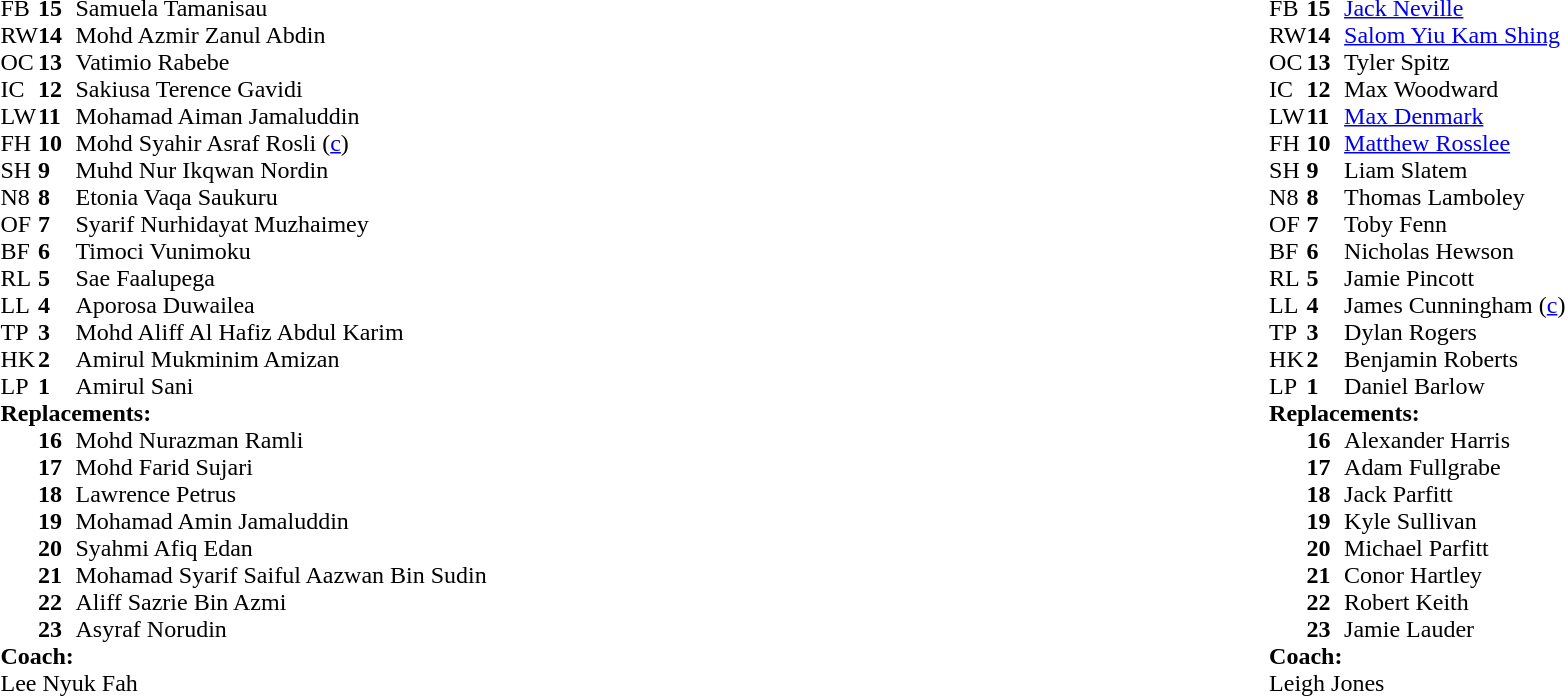<table style="width:100%">
<tr>
<td style="vertical-align:top; width:50%"><br><table cellspacing="0" cellpadding="0">
<tr>
<th width="25"></th>
<th width="25"></th>
</tr>
<tr>
<td>FB</td>
<td><strong>15</strong></td>
<td>Samuela Tamanisau</td>
</tr>
<tr>
<td>RW</td>
<td><strong>14</strong></td>
<td>Mohd Azmir Zanul Abdin</td>
</tr>
<tr>
<td>OC</td>
<td><strong>13</strong></td>
<td>Vatimio Rabebe</td>
</tr>
<tr>
<td>IC</td>
<td><strong>12</strong></td>
<td>Sakiusa Terence Gavidi</td>
</tr>
<tr>
<td>LW</td>
<td><strong>11</strong></td>
<td>Mohamad Aiman Jamaluddin</td>
</tr>
<tr>
<td>FH</td>
<td><strong>10</strong></td>
<td>Mohd Syahir Asraf Rosli (<a href='#'>c</a>)</td>
</tr>
<tr>
<td>SH</td>
<td><strong>9</strong></td>
<td>Muhd Nur Ikqwan Nordin</td>
</tr>
<tr>
<td>N8</td>
<td><strong>8</strong></td>
<td>Etonia Vaqa Saukuru</td>
</tr>
<tr>
<td>OF</td>
<td><strong>7</strong></td>
<td>Syarif Nurhidayat Muzhaimey</td>
</tr>
<tr>
<td>BF</td>
<td><strong>6</strong></td>
<td>Timoci Vunimoku</td>
</tr>
<tr>
<td>RL</td>
<td><strong>5</strong></td>
<td>Sae Faalupega</td>
</tr>
<tr>
<td>LL</td>
<td><strong>4</strong></td>
<td>Aporosa Duwailea</td>
<td></td>
</tr>
<tr>
<td>TP</td>
<td><strong>3</strong></td>
<td>Mohd Aliff Al Hafiz Abdul Karim</td>
</tr>
<tr>
<td>HK</td>
<td><strong>2</strong></td>
<td>Amirul Mukminim Amizan</td>
</tr>
<tr>
<td>LP</td>
<td><strong>1</strong></td>
<td>Amirul Sani</td>
</tr>
<tr>
<td colspan="3"><strong>Replacements:</strong></td>
</tr>
<tr>
<td></td>
<td><strong>16</strong></td>
<td>Mohd Nurazman Ramli</td>
</tr>
<tr>
<td></td>
<td><strong>17</strong></td>
<td>Mohd Farid Sujari</td>
</tr>
<tr>
<td></td>
<td><strong>18</strong></td>
<td>Lawrence Petrus</td>
</tr>
<tr>
<td></td>
<td><strong>19</strong></td>
<td>Mohamad Amin Jamaluddin</td>
</tr>
<tr>
<td></td>
<td><strong>20</strong></td>
<td>Syahmi Afiq Edan</td>
</tr>
<tr>
<td></td>
<td><strong>21</strong></td>
<td>Mohamad Syarif Saiful Aazwan Bin Sudin</td>
</tr>
<tr>
<td></td>
<td><strong>22</strong></td>
<td>Aliff Sazrie Bin Azmi</td>
</tr>
<tr>
<td></td>
<td><strong>23</strong></td>
<td>Asyraf Norudin</td>
</tr>
<tr>
<td colspan="3"><strong>Coach:</strong></td>
</tr>
<tr>
<td colspan="3"> Lee Nyuk Fah</td>
</tr>
</table>
</td>
<td style="vertical-align:top; width:50%"><br><table cellspacing="0" cellpadding="0" style="margin:auto">
<tr>
<th width="25"></th>
<th width="25"></th>
</tr>
<tr>
<td>FB</td>
<td><strong>15</strong></td>
<td><a href='#'>Jack Neville</a></td>
</tr>
<tr>
<td>RW</td>
<td><strong>14</strong></td>
<td><a href='#'>Salom Yiu Kam Shing</a></td>
</tr>
<tr>
<td>OC</td>
<td><strong>13</strong></td>
<td>Tyler Spitz</td>
</tr>
<tr>
<td>IC</td>
<td><strong>12</strong></td>
<td>Max Woodward</td>
</tr>
<tr>
<td>LW</td>
<td><strong>11</strong></td>
<td><a href='#'>Max Denmark</a></td>
</tr>
<tr>
<td>FH</td>
<td><strong>10</strong></td>
<td><a href='#'>Matthew Rosslee</a></td>
</tr>
<tr>
<td>SH</td>
<td><strong>9</strong></td>
<td>Liam Slatem</td>
</tr>
<tr>
<td>N8</td>
<td><strong>8</strong></td>
<td>Thomas Lamboley</td>
</tr>
<tr>
<td>OF</td>
<td><strong>7</strong></td>
<td>Toby Fenn</td>
</tr>
<tr>
<td>BF</td>
<td><strong>6</strong></td>
<td>Nicholas Hewson</td>
</tr>
<tr>
<td>RL</td>
<td><strong>5</strong></td>
<td>Jamie Pincott</td>
</tr>
<tr>
<td>LL</td>
<td><strong>4</strong></td>
<td>James Cunningham (<a href='#'>c</a>)</td>
</tr>
<tr>
<td>TP</td>
<td><strong>3</strong></td>
<td>Dylan Rogers</td>
</tr>
<tr>
<td>HK</td>
<td><strong>2</strong></td>
<td>Benjamin Roberts</td>
</tr>
<tr>
<td>LP</td>
<td><strong>1</strong></td>
<td>Daniel Barlow</td>
</tr>
<tr>
<td colspan="3"><strong>Replacements:</strong></td>
</tr>
<tr>
<td></td>
<td><strong>16</strong></td>
<td>Alexander Harris</td>
</tr>
<tr>
<td></td>
<td><strong>17</strong></td>
<td>Adam Fullgrabe</td>
</tr>
<tr>
<td></td>
<td><strong>18</strong></td>
<td>Jack Parfitt</td>
</tr>
<tr>
<td></td>
<td><strong>19</strong></td>
<td>Kyle Sullivan</td>
</tr>
<tr>
<td></td>
<td><strong>20</strong></td>
<td>Michael Parfitt</td>
</tr>
<tr>
<td></td>
<td><strong>21</strong></td>
<td>Conor Hartley</td>
</tr>
<tr>
<td></td>
<td><strong>22</strong></td>
<td>Robert Keith</td>
</tr>
<tr>
<td></td>
<td><strong>23</strong></td>
<td>Jamie Lauder</td>
</tr>
<tr>
<td colspan="3"><strong>Coach:</strong></td>
</tr>
<tr>
<td colspan="3"> Leigh Jones</td>
</tr>
</table>
</td>
</tr>
</table>
